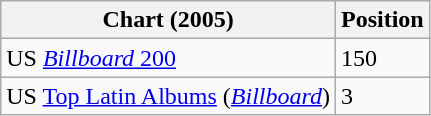<table class="wikitable">
<tr>
<th>Chart (2005)</th>
<th>Position</th>
</tr>
<tr>
<td>US <a href='#'><em>Billboard</em> 200</a></td>
<td>150</td>
</tr>
<tr>
<td>US <a href='#'>Top Latin Albums</a> (<a href='#'><em>Billboard</em></a>)</td>
<td>3</td>
</tr>
</table>
